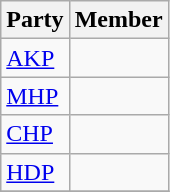<table class="wikitable">
<tr>
<th>Party</th>
<th colspan="2">Member</th>
</tr>
<tr>
<td><a href='#'>AKP</a></td>
<td></td>
</tr>
<tr>
<td><a href='#'>MHP</a></td>
<td></td>
</tr>
<tr>
<td><a href='#'>CHP</a></td>
<td></td>
</tr>
<tr>
<td><a href='#'>HDP</a></td>
<td></td>
</tr>
<tr>
</tr>
</table>
